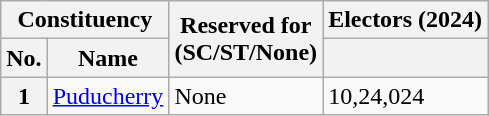<table class="wikitable sortable">
<tr>
<th scope=colgroup colspan="2">Constituency</th>
<th scope=col rowspan=2>Reserved for<br>(SC/ST/None)</th>
<th>Electors (2024)</th>
</tr>
<tr>
<th scope=col>No.</th>
<th scope=col>Name</th>
<th></th>
</tr>
<tr>
<th scope=row>1</th>
<td><a href='#'>Puducherry</a></td>
<td>None</td>
<td>10,24,024</td>
</tr>
</table>
